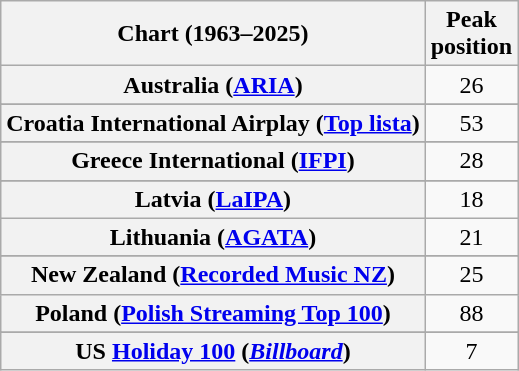<table class="wikitable sortable plainrowheaders" style="text-align:center">
<tr>
<th scope="col">Chart (1963–2025)</th>
<th scope="col">Peak<br>position</th>
</tr>
<tr>
<th scope="row">Australia (<a href='#'>ARIA</a>)</th>
<td>26</td>
</tr>
<tr>
</tr>
<tr>
</tr>
<tr>
<th scope="row">Croatia International Airplay (<a href='#'>Top lista</a>)</th>
<td>53</td>
</tr>
<tr>
</tr>
<tr>
</tr>
<tr>
<th scope="row">Greece International (<a href='#'>IFPI</a>)</th>
<td>28</td>
</tr>
<tr>
</tr>
<tr>
</tr>
<tr>
</tr>
<tr>
<th scope="row">Latvia (<a href='#'>LaIPA</a>)</th>
<td>18</td>
</tr>
<tr>
<th scope="row">Lithuania (<a href='#'>AGATA</a>)</th>
<td>21</td>
</tr>
<tr>
</tr>
<tr>
<th scope="row">New Zealand (<a href='#'>Recorded Music NZ</a>)</th>
<td>25</td>
</tr>
<tr>
<th scope="row">Poland (<a href='#'>Polish Streaming Top 100</a>)</th>
<td>88</td>
</tr>
<tr>
</tr>
<tr>
</tr>
<tr>
</tr>
<tr>
</tr>
<tr>
</tr>
<tr>
<th scope="row">US <a href='#'>Holiday 100</a> (<em><a href='#'>Billboard</a></em>)</th>
<td>7</td>
</tr>
</table>
